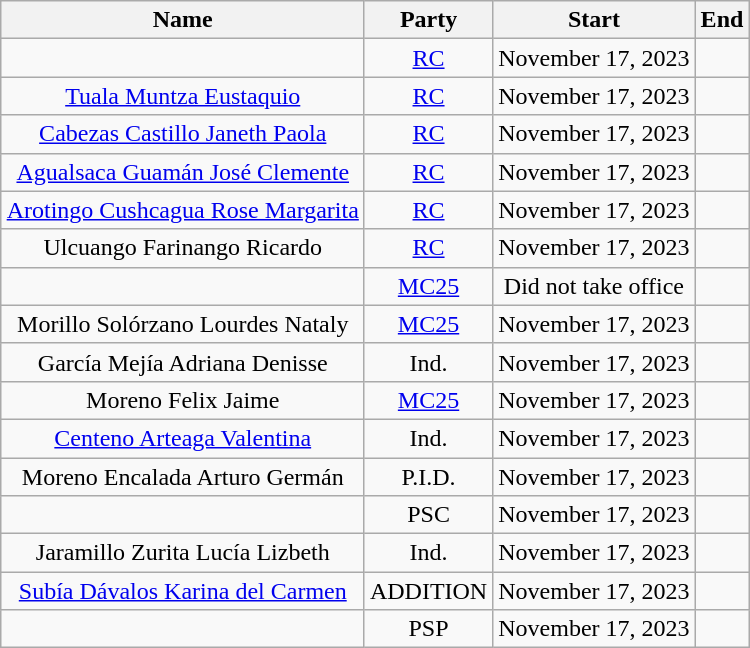<table class="wikitable sortable" style="text-align:center; margin:auto;">
<tr>
<th>Name</th>
<th>Party</th>
<th>Start</th>
<th>End</th>
</tr>
<tr>
<td></td>
<td><a href='#'>RC</a></td>
<td>November 17, 2023</td>
<td></td>
</tr>
<tr>
<td><a href='#'>Tuala Muntza Eustaquio</a></td>
<td><a href='#'>RC</a></td>
<td>November 17, 2023</td>
<td></td>
</tr>
<tr>
<td><a href='#'>Cabezas Castillo Janeth Paola</a></td>
<td><a href='#'>RC</a></td>
<td>November 17, 2023</td>
<td></td>
</tr>
<tr>
<td><a href='#'>Agualsaca Guamán José Clemente</a></td>
<td><a href='#'>RC</a></td>
<td>November 17, 2023</td>
<td></td>
</tr>
<tr>
<td><a href='#'>Arotingo Cushcagua Rose Margarita</a></td>
<td><a href='#'>RC</a></td>
<td>November 17, 2023</td>
<td></td>
</tr>
<tr>
<td>Ulcuango Farinango Ricardo</td>
<td><a href='#'>RC</a></td>
<td>November 17, 2023</td>
<td></td>
</tr>
<tr>
<td></td>
<td><a href='#'>MC25</a></td>
<td>Did not take office</td>
<td></td>
</tr>
<tr>
<td>Morillo Solórzano Lourdes Nataly</td>
<td><a href='#'>MC25</a></td>
<td>November 17, 2023</td>
<td></td>
</tr>
<tr>
<td>García Mejía Adriana Denisse</td>
<td>Ind.</td>
<td>November 17, 2023</td>
<td></td>
</tr>
<tr>
<td>Moreno Felix Jaime</td>
<td><a href='#'>MC25</a></td>
<td>November 17, 2023</td>
<td></td>
</tr>
<tr>
<td><a href='#'>Centeno Arteaga Valentina</a></td>
<td>Ind.</td>
<td>November 17, 2023</td>
<td></td>
</tr>
<tr>
<td>Moreno Encalada Arturo Germán</td>
<td>P.I.D.</td>
<td>November 17, 2023</td>
<td></td>
</tr>
<tr>
<td></td>
<td>PSC</td>
<td>November 17, 2023</td>
<td></td>
</tr>
<tr>
<td>Jaramillo Zurita Lucía Lizbeth</td>
<td>Ind.</td>
<td>November 17, 2023</td>
<td></td>
</tr>
<tr>
<td><a href='#'>Subía Dávalos Karina del Carmen</a></td>
<td>ADDITION</td>
<td>November 17, 2023</td>
<td></td>
</tr>
<tr>
<td></td>
<td>PSP</td>
<td>November 17, 2023</td>
<td></td>
</tr>
</table>
